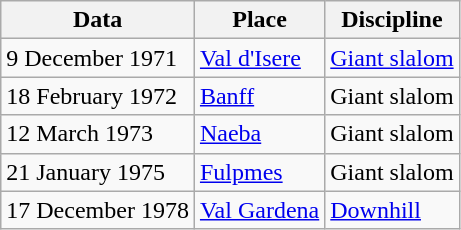<table class="wikitable">
<tr>
<th>Data</th>
<th>Place</th>
<th>Discipline</th>
</tr>
<tr>
<td>9 December 1971</td>
<td> <a href='#'>Val d'Isere</a></td>
<td><a href='#'>Giant slalom</a></td>
</tr>
<tr>
<td>18 February 1972</td>
<td> <a href='#'>Banff</a></td>
<td>Giant slalom</td>
</tr>
<tr>
<td>12 March 1973</td>
<td> <a href='#'>Naeba</a></td>
<td>Giant slalom</td>
</tr>
<tr>
<td>21 January 1975</td>
<td> <a href='#'>Fulpmes</a></td>
<td>Giant slalom</td>
</tr>
<tr>
<td>17 December 1978</td>
<td> <a href='#'>Val Gardena</a></td>
<td><a href='#'>Downhill</a></td>
</tr>
</table>
